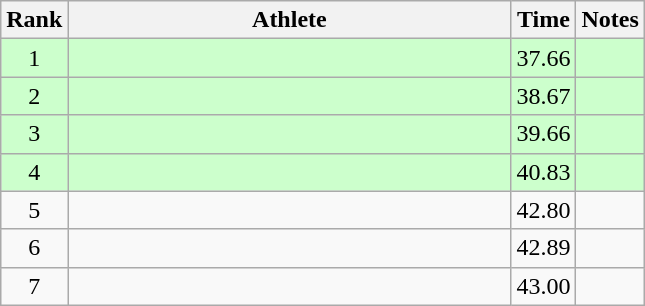<table class="wikitable" style="text-align:center">
<tr>
<th>Rank</th>
<th Style="width:18em">Athlete</th>
<th>Time</th>
<th>Notes</th>
</tr>
<tr style="background:#cfc">
<td>1</td>
<td style="text-align:left"></td>
<td>37.66</td>
<td></td>
</tr>
<tr style="background:#cfc">
<td>2</td>
<td style="text-align:left"></td>
<td>38.67</td>
<td></td>
</tr>
<tr style="background:#cfc">
<td>3</td>
<td style="text-align:left"></td>
<td>39.66</td>
<td></td>
</tr>
<tr style="background:#cfc">
<td>4</td>
<td style="text-align:left"></td>
<td>40.83</td>
<td></td>
</tr>
<tr>
<td>5</td>
<td style="text-align:left"></td>
<td>42.80</td>
<td></td>
</tr>
<tr>
<td>6</td>
<td style="text-align:left"></td>
<td>42.89</td>
<td></td>
</tr>
<tr>
<td>7</td>
<td style="text-align:left"></td>
<td>43.00</td>
<td></td>
</tr>
</table>
